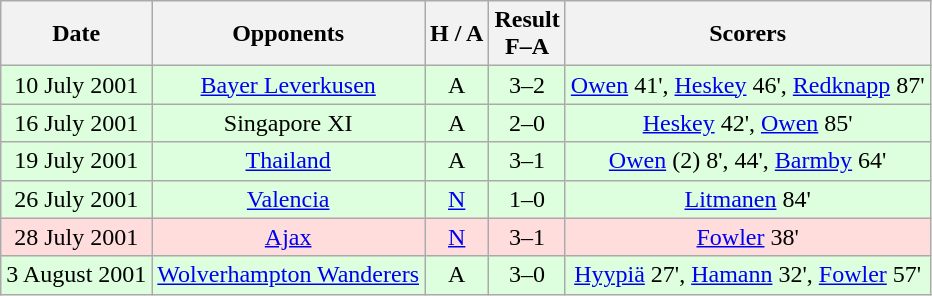<table class="wikitable" style="text-align:center">
<tr>
<th>Date</th>
<th>Opponents</th>
<th>H / A</th>
<th>Result<br>F–A</th>
<th>Scorers</th>
</tr>
<tr style="background:#dfd;">
<td>10 July 2001</td>
<td><a href='#'>Bayer Leverkusen</a></td>
<td>A</td>
<td>3–2</td>
<td><a href='#'>Owen</a> 41', <a href='#'>Heskey</a> 46', <a href='#'>Redknapp</a> 87'</td>
</tr>
<tr style="background:#dfd;">
<td>16 July 2001</td>
<td>Singapore XI</td>
<td>A</td>
<td>2–0</td>
<td><a href='#'>Heskey</a> 42', <a href='#'>Owen</a> 85'</td>
</tr>
<tr style="background:#dfd;">
<td>19 July 2001</td>
<td><a href='#'>Thailand</a></td>
<td>A</td>
<td>3–1</td>
<td><a href='#'>Owen</a> (2) 8', 44', <a href='#'>Barmby</a> 64'</td>
</tr>
<tr style="background:#dfd;">
<td>26 July 2001</td>
<td><a href='#'>Valencia</a></td>
<td><a href='#'>N</a></td>
<td>1–0</td>
<td><a href='#'>Litmanen</a> 84'</td>
</tr>
<tr style="background:#fdd;">
<td>28 July 2001</td>
<td><a href='#'>Ajax</a></td>
<td><a href='#'>N</a></td>
<td>3–1</td>
<td><a href='#'>Fowler</a> 38'</td>
</tr>
<tr style="background:#dfd;">
<td>3 August 2001</td>
<td><a href='#'>Wolverhampton Wanderers</a></td>
<td>A</td>
<td>3–0</td>
<td><a href='#'>Hyypiä</a> 27', <a href='#'>Hamann</a> 32', <a href='#'>Fowler</a> 57'</td>
</tr>
</table>
